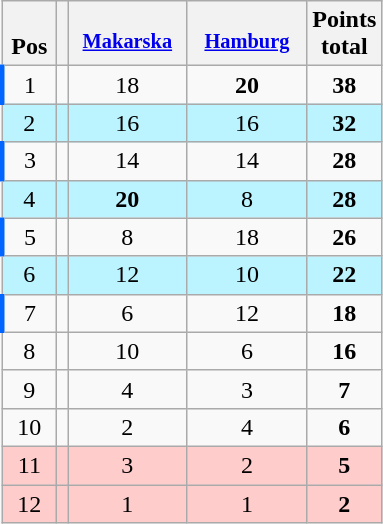<table class="wikitable" style="text-align:center;">
<tr>
<th style="width:1.8em;"><br>Pos</th>
<th></th>
<th style="width:5.2em;;font-size:85%;vertical-align:top;padding-left:4px;;padding-right:4px;;"><br><a href='#'>Makarska</a></th>
<th style="width:5.2em;;font-size:85%;vertical-align:top;padding-left:4px;;padding-right:4px;;"><br><a href='#'>Hamburg</a></th>
<th>Points<br>total</th>
</tr>
<tr>
<td style="border-left:3px solid #06f;">1</td>
<td align="left"></td>
<td>18</td>
<td><strong>20</strong></td>
<td><strong>38</strong></td>
</tr>
<tr bgcolor="#bbf3ff">
<td>2</td>
<td align="left"></td>
<td>16</td>
<td>16</td>
<td><strong>32</strong></td>
</tr>
<tr>
<td style="border-left:3px solid #06f;">3</td>
<td align="left"></td>
<td>14</td>
<td>14</td>
<td><strong>28</strong></td>
</tr>
<tr bgcolor="#bbf3ff">
<td>4</td>
<td align="left"></td>
<td><strong>20</strong></td>
<td>8</td>
<td><strong>28</strong></td>
</tr>
<tr>
<td style="border-left:3px solid #06f;">5</td>
<td align="left"></td>
<td>8</td>
<td>18</td>
<td><strong>26</strong></td>
</tr>
<tr bgcolor="#bbf3ff">
<td>6</td>
<td align="left"></td>
<td>12</td>
<td>10</td>
<td><strong>22</strong></td>
</tr>
<tr>
<td style="border-left:3px solid #06f;">7</td>
<td align="left"></td>
<td>6</td>
<td>12</td>
<td><strong>18</strong></td>
</tr>
<tr>
<td>8</td>
<td align="left"></td>
<td>10</td>
<td>6</td>
<td><strong>16</strong></td>
</tr>
<tr>
<td>9</td>
<td align="left"></td>
<td>4</td>
<td>3</td>
<td><strong>7</strong></td>
</tr>
<tr>
<td>10</td>
<td align="left"></td>
<td>2</td>
<td>4</td>
<td><strong>6</strong></td>
</tr>
<tr bgcolor="ffcccc">
<td>11</td>
<td align="left"></td>
<td>3</td>
<td>2</td>
<td><strong>5</strong></td>
</tr>
<tr bgcolor="ffcccc">
<td>12</td>
<td align="left"></td>
<td>1</td>
<td>1</td>
<td><strong>2</strong></td>
</tr>
</table>
